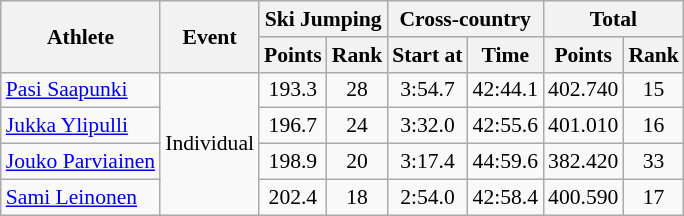<table class="wikitable" style="font-size:90%">
<tr>
<th rowspan="2">Athlete</th>
<th rowspan="2">Event</th>
<th colspan="2">Ski Jumping</th>
<th colspan="2">Cross-country</th>
<th colspan="2">Total</th>
</tr>
<tr>
<th>Points</th>
<th>Rank</th>
<th>Start at</th>
<th>Time</th>
<th>Points</th>
<th>Rank</th>
</tr>
<tr>
<td><a href='#'>Pasi Saapunki</a></td>
<td rowspan="4">Individual</td>
<td align="center">193.3</td>
<td align="center">28</td>
<td align="center">3:54.7</td>
<td align="center">42:44.1</td>
<td align="center">402.740</td>
<td align="center">15</td>
</tr>
<tr>
<td><a href='#'>Jukka Ylipulli</a></td>
<td align="center">196.7</td>
<td align="center">24</td>
<td align="center">3:32.0</td>
<td align="center">42:55.6</td>
<td align="center">401.010</td>
<td align="center">16</td>
</tr>
<tr>
<td><a href='#'>Jouko Parviainen</a></td>
<td align="center">198.9</td>
<td align="center">20</td>
<td align="center">3:17.4</td>
<td align="center">44:59.6</td>
<td align="center">382.420</td>
<td align="center">33</td>
</tr>
<tr>
<td><a href='#'>Sami Leinonen</a></td>
<td align="center">202.4</td>
<td align="center">18</td>
<td align="center">2:54.0</td>
<td align="center">42:58.4</td>
<td align="center">400.590</td>
<td align="center">17</td>
</tr>
</table>
